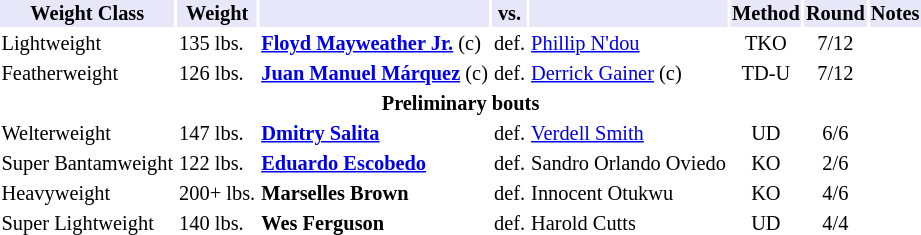<table class="toccolours" style="font-size: 85%;">
<tr>
<th style="background:#e6e8fa; color:#000; text-align:center;">Weight Class</th>
<th style="background:#e6e8fa; color:#000; text-align:center;">Weight</th>
<th style="background:#e6e8fa; color:#000; text-align:center;"></th>
<th style="background:#e6e8fa; color:#000; text-align:center;">vs.</th>
<th style="background:#e6e8fa; color:#000; text-align:center;"></th>
<th style="background:#e6e8fa; color:#000; text-align:center;">Method</th>
<th style="background:#e6e8fa; color:#000; text-align:center;">Round</th>
<th style="background:#e6e8fa; color:#000; text-align:center;">Notes</th>
</tr>
<tr>
<td>Lightweight</td>
<td>135 lbs.</td>
<td><strong><a href='#'>Floyd Mayweather Jr.</a></strong> (c)</td>
<td>def.</td>
<td><a href='#'>Phillip N'dou</a></td>
<td align=center>TKO</td>
<td align=center>7/12</td>
<td></td>
</tr>
<tr>
<td>Featherweight</td>
<td>126 lbs.</td>
<td><strong><a href='#'>Juan Manuel Márquez</a></strong> (c)</td>
<td>def.</td>
<td><a href='#'>Derrick Gainer</a> (c)</td>
<td align=center>TD-U</td>
<td align=center>7/12</td>
<td></td>
</tr>
<tr>
<th colspan=8>Preliminary bouts</th>
</tr>
<tr>
<td>Welterweight</td>
<td>147 lbs.</td>
<td><strong><a href='#'>Dmitry Salita</a></strong></td>
<td>def.</td>
<td><a href='#'>Verdell Smith</a></td>
<td align=center>UD</td>
<td align=center>6/6</td>
</tr>
<tr>
<td>Super Bantamweight</td>
<td>122 lbs.</td>
<td><strong><a href='#'>Eduardo Escobedo</a></strong></td>
<td>def.</td>
<td>Sandro Orlando Oviedo</td>
<td align=center>KO</td>
<td align=center>2/6</td>
</tr>
<tr>
<td>Heavyweight</td>
<td>200+ lbs.</td>
<td><strong>Marselles Brown</strong></td>
<td>def.</td>
<td>Innocent Otukwu</td>
<td align=center>KO</td>
<td align=center>4/6</td>
</tr>
<tr>
<td>Super Lightweight</td>
<td>140 lbs.</td>
<td><strong>Wes Ferguson</strong></td>
<td>def.</td>
<td>Harold Cutts</td>
<td align=center>UD</td>
<td align=center>4/4</td>
</tr>
</table>
